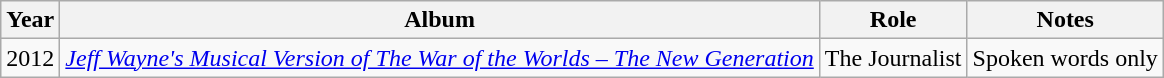<table class="wikitable">
<tr>
<th>Year</th>
<th>Album</th>
<th>Role</th>
<th>Notes</th>
</tr>
<tr>
<td>2012</td>
<td><em><a href='#'>Jeff Wayne's Musical Version of The War of the Worlds – The New Generation</a></em></td>
<td>The Journalist</td>
<td>Spoken words only</td>
</tr>
</table>
